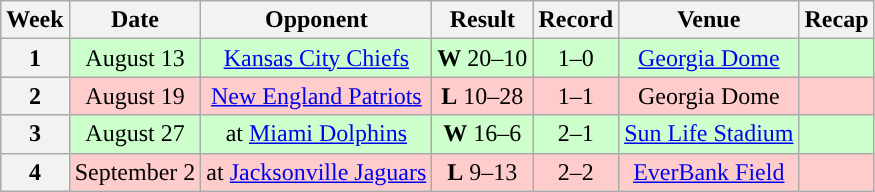<table class="wikitable" style="text-align:center">
<tr>
<th>Week</th>
<th>Date</th>
<th>Opponent</th>
<th>Result</th>
<th>Record</th>
<th>Venue</th>
<th>Recap</th>
</tr>
<tr style="background:#cfc;">
<th>1</th>
<td style="text-align:center;">August 13</td>
<td style="text-align:center;"><a href='#'>Kansas City Chiefs</a></td>
<td style="text-align:center;"><strong>W</strong> 20–10</td>
<td style="text-align:center;">1–0</td>
<td style="text-align:center;"><a href='#'>Georgia Dome</a></td>
<td style="text-align:center;"></td>
</tr>
<tr style="background:#fcc;">
<th>2</th>
<td style="text-align:center;">August 19</td>
<td style="text-align:center;"><a href='#'>New England Patriots</a></td>
<td style="text-align:center;"><strong>L</strong> 10–28</td>
<td style="text-align:center;">1–1</td>
<td style="text-align:center;">Georgia Dome</td>
<td style="text-align:center;"></td>
</tr>
<tr style="background:#cfc;">
<th>3</th>
<td style="text-align:center;">August 27</td>
<td style="text-align:center;">at <a href='#'>Miami Dolphins</a></td>
<td style="text-align:center;"><strong>W</strong> 16–6</td>
<td style="text-align:center;">2–1</td>
<td style="text-align:center;"><a href='#'>Sun Life Stadium</a></td>
<td style="text-align:center;"></td>
</tr>
<tr style="background:#fcc">
<th>4</th>
<td style="text-align:center;">September 2</td>
<td style="text-align:center;">at <a href='#'>Jacksonville Jaguars</a></td>
<td style="text-align:center;"><strong>L</strong> 9–13</td>
<td style="text-align:center;">2–2</td>
<td style="text-align:center;"><a href='#'>EverBank Field</a></td>
<td style="text-align:center;"></td>
</tr>
</table>
